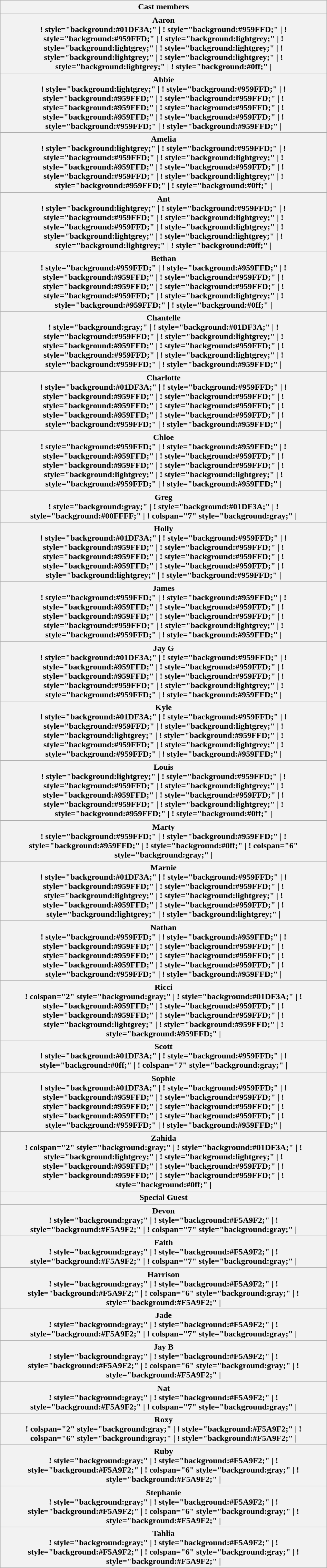<table class="wikitable" style="text-align:center; width:50%;">
<tr>
<th rowspan="2" style="width:15%;">Cast members</th>
</tr>
<tr>
</tr>
<tr>
<th>Aaron<br>! style="background:#01DF3A;" |
! style="background:#959FFD;" |
! style="background:#959FFD;" |
!  style="background:lightgrey;" |
! style="background:lightgrey;" |
! style="background:lightgrey;" |
! style="background:lightgrey;" |
! style="background:lightgrey;" |
! style="background:lightgrey;" |
! style="background:#0ff;" |</th>
</tr>
<tr>
<th>Abbie<br>! style="background:lightgrey;" |
! style="background:#959FFD;" |
! style="background:#959FFD;" |
! style="background:#959FFD;" |
! style="background:#959FFD;" |
! style="background:#959FFD;" |
! style="background:#959FFD;" |
! style="background:#959FFD;" |
! style="background:#959FFD;" |
! style="background:#959FFD;" |</th>
</tr>
<tr>
<th>Amelia<br>! style="background:lightgrey;" |
! style="background:#959FFD;" |
! style="background:#959FFD;" |
! style="background:lightgrey;" |
! style="background:#959FFD;" |
! style="background:#959FFD;" |
! style="background:#959FFD;" |
! style="background:lightgrey;" |
! style="background:#959FFD;" |
! style="background:#0ff;" |</th>
</tr>
<tr>
<th>Ant<br>! style="background:lightgrey;" |
! style="background:#959FFD;" |
! style="background:#959FFD;" |
! style="background:lightgrey;" |
! style="background:#959FFD;" |
! style="background:lightgrey;" |
! style="background:lightgrey;" |
! style="background:lightgrey;" |
! style="background:lightgrey;" |
! style="background:#0ff;" |</th>
</tr>
<tr>
<th>Bethan<br>! style="background:#959FFD;" |
! style="background:#959FFD;" |
! style="background:#959FFD;" |
! style="background:#959FFD;" |
! style="background:#959FFD;" |
! style="background:#959FFD;" |
! style="background:#959FFD;" |
! style="background:lightgrey;" |
! style="background:#959FFD;" |
! style="background:#0ff;" |</th>
</tr>
<tr>
<th>Chantelle<br>! style="background:gray;" |
! style="background:#01DF3A;" |
! style="background:#959FFD;" |
! style="background:lightgrey;" |
! style="background:#959FFD;" |
! style="background:#959FFD;" |
! style="background:#959FFD;" |
! style="background:lightgrey;" |
! style="background:#959FFD;" |
! style="background:#959FFD;" |</th>
</tr>
<tr>
<th>Charlotte<br>! style="background:#01DF3A;" |
! style="background:#959FFD;" |
! style="background:#959FFD;" |
! style="background:#959FFD;" |
! style="background:#959FFD;" |
! style="background:#959FFD;" |
! style="background:#959FFD;" |
! style="background:#959FFD;" |
! style="background:#959FFD;" |
! style="background:#959FFD;" |</th>
</tr>
<tr>
<th>Chloe<br>! style="background:#959FFD;" |
! style="background:#959FFD;" |
! style="background:#959FFD;" |
! style="background:#959FFD;" |
! style="background:#959FFD;" |
! style="background:#959FFD;" |
! style="background:lightgrey;" |
! style="background:lightgrey;" |
! style="background:#959FFD;" |
! style="background:#959FFD;" |</th>
</tr>
<tr>
<th>Greg<br>! style="background:gray;" |
! style="background:#01DF3A;" |
! style="background:#00FFFF;" |
! colspan="7" style="background:gray;" |</th>
</tr>
<tr>
<th>Holly<br>! style="background:#01DF3A;" |
! style="background:#959FFD;" |
! style="background:#959FFD;" |
! style="background:#959FFD;" |
! style="background:#959FFD;" |
! style="background:#959FFD;" |
! style="background:#959FFD;" |
! style="background:#959FFD;" |
! style="background:lightgrey;" |
! style="background:#959FFD;" |</th>
</tr>
<tr>
<th>James<br>! style="background:#959FFD;" |
! style="background:#959FFD;" |
! style="background:#959FFD;" |
! style="background:#959FFD;" |
! style="background:#959FFD;" |
! style="background:#959FFD;" |
! style="background:#959FFD;" |
! style="background:lightgrey;" |
! style="background:#959FFD;" |
! style="background:#959FFD;" |</th>
</tr>
<tr>
<th>Jay G<br>! style="background:#01DF3A;" |
! style="background:#959FFD;" |
! style="background:#959FFD;" |
! style="background:#959FFD;" |
! style="background:#959FFD;" |
! style="background:#959FFD;" |
! style="background:#959FFD;" |
! style="background:lightgrey;" |
! style="background:#959FFD;" |
! style="background:#959FFD;" |</th>
</tr>
<tr>
<th>Kyle<br>! style="background:#01DF3A;" |
! style="background:#959FFD;" |
! style="background:#959FFD;" |
! style="background:lightgrey;" |
! style="background:lightgrey;" |
! style="background:#959FFD;" |
! style="background:#959FFD;" |
! style="background:lightgrey;" |
! style="background:#959FFD;" |
! style="background:#959FFD;" |</th>
</tr>
<tr>
<th>Louis<br>! style="background:lightgrey;" |
! style="background:#959FFD;" |
! style="background:#959FFD;" |
! style="background:lightgrey;" |
! style="background:#959FFD;" |
! style="background:#959FFD;" |
! style="background:#959FFD;" |
! style="background:lightgrey;" |
! style="background:#959FFD;" |
! style="background:#0ff;" |</th>
</tr>
<tr>
<th>Marty<br>! style="background:#959FFD;" |
! style="background:#959FFD;" |
! style="background:#959FFD;" |
! style="background:#0ff;" |
! colspan="6" style="background:gray;" |</th>
</tr>
<tr>
<th>Marnie<br>! style="background:#01DF3A;" |
! style="background:#959FFD;" |
! style="background:#959FFD;" |
! style="background:#959FFD;" |
! style="background:lightgrey;" |
! style="background:lightgrey;" |
! style="background:#959FFD;" |
! style="background:#959FFD;" |
! style="background:lightgrey;" |
! style="background:lightgrey;" |</th>
</tr>
<tr>
<th>Nathan<br>! style="background:#959FFD;" |
! style="background:#959FFD;" |
! style="background:#959FFD;" |
! style="background:#959FFD;" |
! style="background:#959FFD;" |
! style="background:#959FFD;" |
! style="background:#959FFD;" |
! style="background:#959FFD;" |
! style="background:#959FFD;" |
! style="background:#959FFD;" |</th>
</tr>
<tr>
<th>Ricci<br>! colspan="2" style="background:gray;" |
! style="background:#01DF3A;" |
! style="background:#959FFD;" |
! style="background:#959FFD;" |
! style="background:#959FFD;" |
! style="background:#959FFD;" |
! style="background:lightgrey;" |
! style="background:#959FFD;" |
! style="background:#959FFD;" |</th>
</tr>
<tr>
<th>Scott<br>! style="background:#01DF3A;" |
! style="background:#959FFD;" |
! style="background:#0ff;" |
! colspan="7" style="background:gray;" |</th>
</tr>
<tr>
<th>Sophie<br>! style="background:#01DF3A;" |
! style="background:#959FFD;" |
! style="background:#959FFD;" |
! style="background:#959FFD;" |
! style="background:#959FFD;" |
! style="background:#959FFD;" |
! style="background:#959FFD;" |
! style="background:#959FFD;" |
! style="background:#959FFD;" |
! style="background:#959FFD;" |</th>
</tr>
<tr>
<th>Zahida<br>! colspan="2" style="background:gray;" |
! style="background:#01DF3A;" |
! style="background:lightgrey;" |
! style="background:lightgrey;" |
! style="background:#959FFD;" |
! style="background:#959FFD;" |
! style="background:#959FFD;" |
! style="background:#959FFD;" |
! style="background:#0ff;" |</th>
</tr>
<tr>
<th colspan="11" style="width:15%;">Special Guest</th>
</tr>
<tr>
<th>Devon<br>! style="background:gray;" |
! style="background:#F5A9F2;" |
! style="background:#F5A9F2;" |
! colspan="7" style="background:gray;" |</th>
</tr>
<tr>
<th>Faith<br>! style="background:gray;" |
! style="background:#F5A9F2;" |
! style="background:#F5A9F2;" |
! colspan="7" style="background:gray;" |</th>
</tr>
<tr>
<th>Harrison<br>! style="background:gray;" |
! style="background:#F5A9F2;" |
! style="background:#F5A9F2;" |
! colspan="6" style="background:gray;" |
! style="background:#F5A9F2;" |</th>
</tr>
<tr>
<th>Jade<br>! style="background:gray;" |
! style="background:#F5A9F2;" |
! style="background:#F5A9F2;" |
! colspan="7" style="background:gray;" |</th>
</tr>
<tr>
<th>Jay B<br>! style="background:gray;" |
! style="background:#F5A9F2;" |
! style="background:#F5A9F2;" |
! colspan="6" style="background:gray;" |
! style="background:#F5A9F2;" |</th>
</tr>
<tr>
<th>Nat<br>! style="background:gray;" |
! style="background:#F5A9F2;" |
! style="background:#F5A9F2;" |
! colspan="7" style="background:gray;" |</th>
</tr>
<tr>
<th>Roxy<br>! colspan="2" style="background:gray;" |
! style="background:#F5A9F2;" |
! colspan="6" style="background:gray;" |
! style="background:#F5A9F2;" |</th>
</tr>
<tr>
<th>Ruby<br>! style="background:gray;" |
! style="background:#F5A9F2;" |
! style="background:#F5A9F2;" |
! colspan="6" style="background:gray;" |
! style="background:#F5A9F2;" |</th>
</tr>
<tr>
<th>Stephanie<br>! style="background:gray;" |
! style="background:#F5A9F2;" |
! style="background:#F5A9F2;" |
! colspan="6" style="background:gray;" |
! style="background:#F5A9F2;" |</th>
</tr>
<tr>
<th>Tahlia<br>! style="background:gray;" |
! style="background:#F5A9F2;" |
! style="background:#F5A9F2;" |
! colspan="6" style="background:gray;" |
! style="background:#F5A9F2;" |</th>
</tr>
</table>
